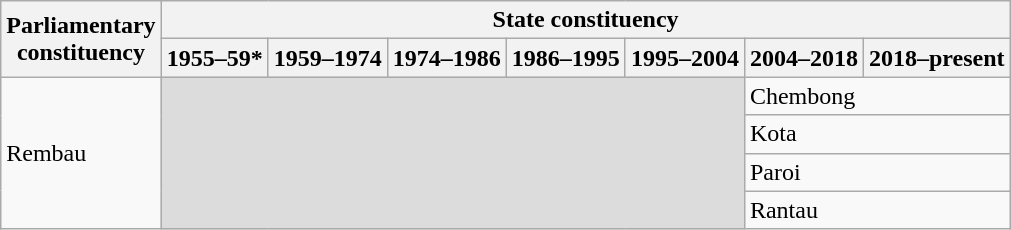<table class="wikitable">
<tr>
<th rowspan="2">Parliamentary<br>constituency</th>
<th colspan="7">State constituency</th>
</tr>
<tr>
<th>1955–59*</th>
<th>1959–1974</th>
<th>1974–1986</th>
<th>1986–1995</th>
<th>1995–2004</th>
<th>2004–2018</th>
<th>2018–present</th>
</tr>
<tr>
<td rowspan="4">Rembau</td>
<td colspan="5" rowspan="4" bgcolor="dcdcdc"></td>
<td colspan="2">Chembong</td>
</tr>
<tr>
<td colspan="2">Kota</td>
</tr>
<tr>
<td colspan="2">Paroi</td>
</tr>
<tr>
<td colspan="2">Rantau</td>
</tr>
</table>
